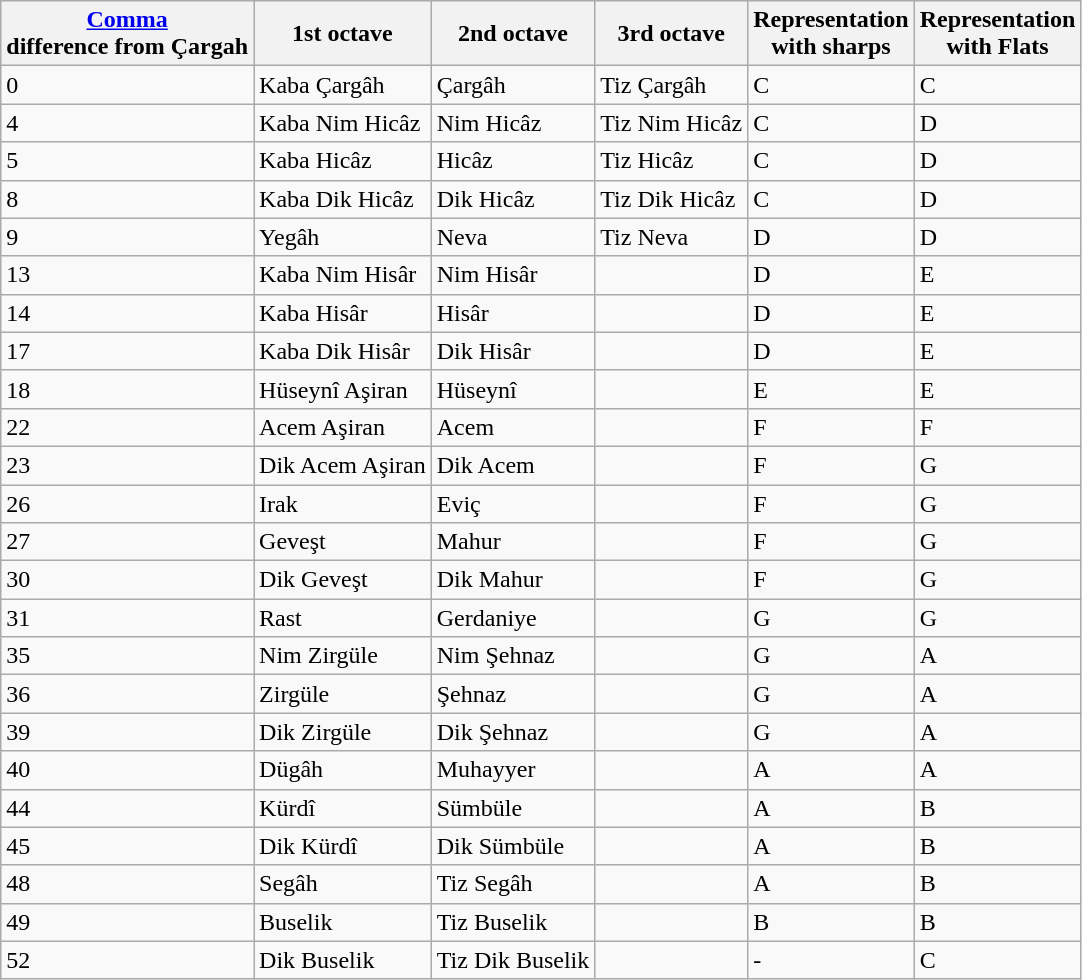<table class="wikitable">
<tr>
<th><a href='#'>Comma</a><br>difference from 
Çargah</th>
<th>1st octave</th>
<th>2nd octave</th>
<th>3rd octave</th>
<th>Representation<br>with sharps</th>
<th>Representation<br>with Flats</th>
</tr>
<tr>
<td>0</td>
<td>Kaba Çargâh</td>
<td>Çargâh</td>
<td>Tiz Çargâh</td>
<td>C</td>
<td>C</td>
</tr>
<tr>
<td>4</td>
<td>Kaba Nim Hicâz</td>
<td>Nim Hicâz</td>
<td>Tiz Nim Hicâz</td>
<td>C</td>
<td>D</td>
</tr>
<tr>
<td>5</td>
<td>Kaba Hicâz</td>
<td>Hicâz</td>
<td>Tiz Hicâz</td>
<td>C</td>
<td>D</td>
</tr>
<tr>
<td>8</td>
<td>Kaba Dik Hicâz</td>
<td>Dik Hicâz</td>
<td>Tiz Dik Hicâz</td>
<td>C</td>
<td>D</td>
</tr>
<tr>
<td>9</td>
<td>Yegâh</td>
<td>Neva</td>
<td>Tiz Neva</td>
<td>D</td>
<td>D</td>
</tr>
<tr>
<td>13</td>
<td>Kaba Nim Hisâr</td>
<td>Nim Hisâr</td>
<td></td>
<td>D</td>
<td>E</td>
</tr>
<tr>
<td>14</td>
<td>Kaba Hisâr</td>
<td>Hisâr</td>
<td></td>
<td>D</td>
<td>E</td>
</tr>
<tr>
<td>17</td>
<td>Kaba Dik Hisâr</td>
<td>Dik Hisâr</td>
<td></td>
<td>D</td>
<td>E</td>
</tr>
<tr>
<td>18</td>
<td>Hüseynî Aşiran</td>
<td>Hüseynî</td>
<td></td>
<td>E</td>
<td>E</td>
</tr>
<tr>
<td>22</td>
<td>Acem Aşiran</td>
<td>Acem</td>
<td></td>
<td>F</td>
<td>F</td>
</tr>
<tr>
<td>23</td>
<td>Dik Acem Aşiran</td>
<td>Dik Acem</td>
<td></td>
<td>F</td>
<td>G</td>
</tr>
<tr>
<td>26</td>
<td>Irak</td>
<td>Eviç</td>
<td></td>
<td>F</td>
<td>G</td>
</tr>
<tr>
<td>27</td>
<td>Geveşt</td>
<td>Mahur</td>
<td></td>
<td>F</td>
<td>G</td>
</tr>
<tr>
<td>30</td>
<td>Dik Geveşt</td>
<td>Dik Mahur</td>
<td></td>
<td>F</td>
<td>G</td>
</tr>
<tr>
<td>31</td>
<td>Rast</td>
<td>Gerdaniye</td>
<td></td>
<td>G</td>
<td>G</td>
</tr>
<tr>
<td>35</td>
<td>Nim Zirgüle</td>
<td>Nim Şehnaz</td>
<td></td>
<td>G</td>
<td>A</td>
</tr>
<tr>
<td>36</td>
<td>Zirgüle</td>
<td>Şehnaz</td>
<td></td>
<td>G</td>
<td>A</td>
</tr>
<tr>
<td>39</td>
<td>Dik Zirgüle</td>
<td>Dik Şehnaz</td>
<td></td>
<td>G</td>
<td>A</td>
</tr>
<tr>
<td>40</td>
<td>Dügâh</td>
<td>Muhayyer</td>
<td></td>
<td>A</td>
<td>A</td>
</tr>
<tr>
<td>44</td>
<td>Kürdî</td>
<td>Sümbüle</td>
<td></td>
<td>A</td>
<td>B</td>
</tr>
<tr>
<td>45</td>
<td>Dik Kürdî</td>
<td>Dik Sümbüle</td>
<td></td>
<td>A</td>
<td>B</td>
</tr>
<tr>
<td>48</td>
<td>Segâh</td>
<td>Tiz Segâh</td>
<td></td>
<td>A</td>
<td>B</td>
</tr>
<tr>
<td>49</td>
<td>Buselik</td>
<td>Tiz Buselik</td>
<td></td>
<td>B</td>
<td>B</td>
</tr>
<tr>
<td>52</td>
<td>Dik Buselik</td>
<td>Tiz Dik Buselik</td>
<td></td>
<td>-</td>
<td>C</td>
</tr>
</table>
